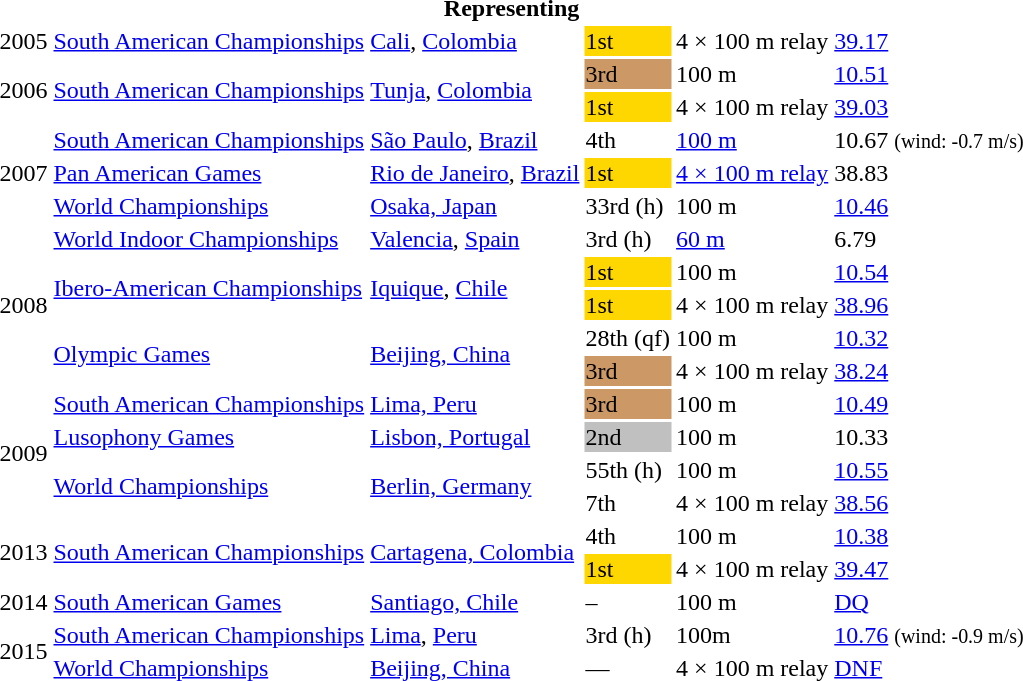<table>
<tr>
<th colspan="6">Representing </th>
</tr>
<tr>
<td>2005</td>
<td><a href='#'>South American Championships</a></td>
<td><a href='#'>Cali</a>, <a href='#'>Colombia</a></td>
<td bgcolor="gold">1st</td>
<td>4 × 100 m relay</td>
<td><a href='#'>39.17</a></td>
</tr>
<tr>
<td rowspan=2>2006</td>
<td rowspan=2><a href='#'>South American Championships</a></td>
<td rowspan=2><a href='#'>Tunja</a>, <a href='#'>Colombia</a></td>
<td bgcolor="cc9966">3rd</td>
<td>100 m</td>
<td><a href='#'>10.51</a></td>
</tr>
<tr>
<td bgcolor="gold">1st</td>
<td>4 × 100 m relay</td>
<td><a href='#'>39.03</a></td>
</tr>
<tr>
<td rowspan=3>2007</td>
<td><a href='#'>South American Championships</a></td>
<td><a href='#'>São Paulo</a>, <a href='#'>Brazil</a></td>
<td>4th</td>
<td><a href='#'>100 m</a></td>
<td>10.67 <small>(wind: -0.7 m/s)</small></td>
</tr>
<tr>
<td><a href='#'>Pan American Games</a></td>
<td><a href='#'>Rio de Janeiro</a>, <a href='#'>Brazil</a></td>
<td bgcolor=gold>1st</td>
<td><a href='#'>4 × 100 m relay</a></td>
<td>38.83</td>
</tr>
<tr>
<td><a href='#'>World Championships</a></td>
<td><a href='#'>Osaka, Japan</a></td>
<td>33rd (h)</td>
<td>100 m</td>
<td><a href='#'>10.46</a></td>
</tr>
<tr>
<td rowspan=5>2008</td>
<td><a href='#'>World Indoor Championships</a></td>
<td><a href='#'>Valencia</a>, <a href='#'>Spain</a></td>
<td>3rd (h)</td>
<td><a href='#'>60 m</a></td>
<td>6.79</td>
</tr>
<tr>
<td rowspan=2><a href='#'>Ibero-American Championships</a></td>
<td rowspan=2><a href='#'>Iquique</a>, <a href='#'>Chile</a></td>
<td bgcolor=gold>1st</td>
<td>100 m</td>
<td><a href='#'>10.54</a></td>
</tr>
<tr>
<td bgcolor=gold>1st</td>
<td>4 × 100 m relay</td>
<td><a href='#'>38.96</a></td>
</tr>
<tr>
<td rowspan=2><a href='#'>Olympic Games</a></td>
<td rowspan=2><a href='#'>Beijing, China</a></td>
<td>28th (qf)</td>
<td>100 m</td>
<td><a href='#'>10.32</a></td>
</tr>
<tr>
<td bgcolor="cc9966">3rd</td>
<td>4 × 100 m relay</td>
<td><a href='#'>38.24</a></td>
</tr>
<tr>
<td rowspan=4>2009</td>
<td><a href='#'>South American Championships</a></td>
<td><a href='#'>Lima, Peru</a></td>
<td bgcolor="cc9966">3rd</td>
<td>100 m</td>
<td><a href='#'>10.49</a></td>
</tr>
<tr>
<td><a href='#'>Lusophony Games</a></td>
<td><a href='#'>Lisbon, Portugal</a></td>
<td bgcolor=silver>2nd</td>
<td>100 m</td>
<td>10.33</td>
</tr>
<tr>
<td rowspan=2><a href='#'>World Championships</a></td>
<td rowspan=2><a href='#'>Berlin, Germany</a></td>
<td>55th (h)</td>
<td>100 m</td>
<td><a href='#'>10.55</a></td>
</tr>
<tr>
<td>7th</td>
<td>4 × 100 m relay</td>
<td><a href='#'>38.56</a></td>
</tr>
<tr>
<td rowspan=2>2013</td>
<td rowspan=2><a href='#'>South American Championships</a></td>
<td rowspan=2><a href='#'>Cartagena, Colombia</a></td>
<td>4th</td>
<td>100 m</td>
<td><a href='#'>10.38</a></td>
</tr>
<tr>
<td bgcolor=gold>1st</td>
<td>4 × 100 m relay</td>
<td><a href='#'>39.47</a></td>
</tr>
<tr>
<td>2014</td>
<td><a href='#'>South American Games</a></td>
<td><a href='#'>Santiago, Chile</a></td>
<td>–</td>
<td>100 m</td>
<td><a href='#'>DQ</a></td>
</tr>
<tr>
<td rowspan=2>2015</td>
<td><a href='#'>South American Championships</a></td>
<td><a href='#'>Lima</a>, <a href='#'>Peru</a></td>
<td>3rd (h)</td>
<td>100m</td>
<td><a href='#'>10.76</a> <small>(wind: -0.9 m/s)</small></td>
</tr>
<tr>
<td><a href='#'>World Championships</a></td>
<td><a href='#'>Beijing, China</a></td>
<td>—</td>
<td>4 × 100 m relay</td>
<td><a href='#'>DNF</a></td>
</tr>
</table>
